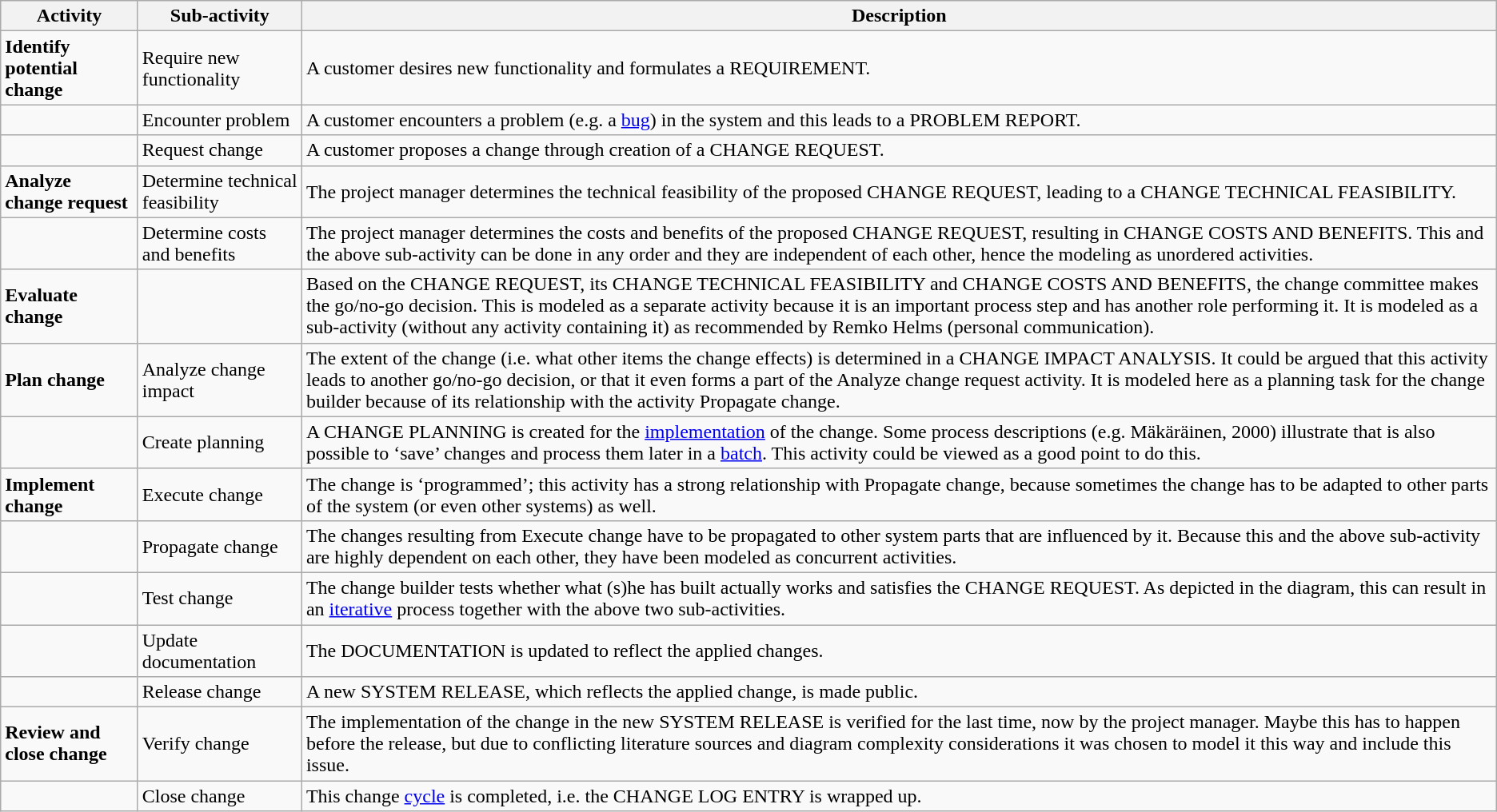<table class="wikitable" style="text-align:left">
<tr>
<th>Activity</th>
<th>Sub-activity</th>
<th>Description</th>
</tr>
<tr>
<td><strong>Identify potential change</strong></td>
<td>Require new functionality</td>
<td>A customer desires new functionality and formulates a REQUIREMENT.</td>
</tr>
<tr>
<td></td>
<td>Encounter problem</td>
<td>A customer encounters a problem (e.g. a <a href='#'>bug</a>) in the system and this leads to a PROBLEM REPORT.</td>
</tr>
<tr>
<td></td>
<td>Request change</td>
<td>A customer proposes a change through creation of a CHANGE REQUEST.</td>
</tr>
<tr>
<td><strong>Analyze change request</strong></td>
<td>Determine technical feasibility</td>
<td>The project manager determines the technical feasibility of the proposed CHANGE REQUEST, leading to a CHANGE TECHNICAL FEASIBILITY.</td>
</tr>
<tr>
<td></td>
<td>Determine costs and benefits</td>
<td>The project manager determines the costs and benefits of the proposed CHANGE REQUEST, resulting in CHANGE COSTS AND BENEFITS. This and the above sub-activity can be done in any order and they are independent of each other, hence the modeling as unordered activities.</td>
</tr>
<tr>
<td><strong>Evaluate change</strong></td>
<td></td>
<td>Based on the CHANGE REQUEST, its CHANGE TECHNICAL FEASIBILITY and CHANGE COSTS AND BENEFITS, the change committee makes the go/no-go decision. This is modeled as a separate activity because it is an important process step and has another role performing it. It is modeled as a sub-activity (without any activity containing it) as recommended by Remko Helms (personal communication).</td>
</tr>
<tr>
<td><strong>Plan change</strong></td>
<td>Analyze change impact</td>
<td>The extent of the change (i.e. what other items the change effects) is determined in a CHANGE IMPACT ANALYSIS. It could be argued that this activity leads to another go/no-go decision, or that it even forms a part of the Analyze change request activity. It is modeled here as a planning task for the change builder because of its relationship with the activity Propagate change.</td>
</tr>
<tr>
<td></td>
<td>Create planning</td>
<td>A CHANGE PLANNING is created for the <a href='#'>implementation</a> of the change. Some process descriptions (e.g. Mäkäräinen, 2000) illustrate that is also possible to ‘save’ changes and process them later in a <a href='#'>batch</a>. This activity could be viewed as a good point to do this.</td>
</tr>
<tr>
<td><strong>Implement change</strong></td>
<td>Execute change</td>
<td>The change is ‘programmed’; this activity has a strong relationship with Propagate change, because sometimes the change has to be adapted to other parts of the system (or even other systems) as well.</td>
</tr>
<tr>
<td></td>
<td>Propagate change</td>
<td>The changes resulting from Execute change have to be propagated to other system parts that are influenced by it. Because this and the above sub-activity are highly dependent on each other, they have been modeled as concurrent activities.</td>
</tr>
<tr>
<td></td>
<td>Test change</td>
<td>The change builder tests whether what (s)he has built actually works and satisfies the CHANGE REQUEST. As depicted in the diagram, this can result in an <a href='#'>iterative</a> process together with the above two sub-activities.</td>
</tr>
<tr>
<td></td>
<td>Update documentation</td>
<td>The DOCUMENTATION is updated to reflect the applied changes.</td>
</tr>
<tr>
<td></td>
<td>Release change</td>
<td>A new SYSTEM RELEASE, which reflects the applied change, is made public.</td>
</tr>
<tr>
<td><strong>Review and close change</strong></td>
<td>Verify change</td>
<td>The implementation of the change in the new SYSTEM RELEASE is verified for the last time, now by the project manager. Maybe this has to happen before the release, but due to conflicting literature sources and diagram complexity considerations it was chosen to model it this way and include this issue.</td>
</tr>
<tr>
<td></td>
<td>Close change</td>
<td>This change <a href='#'>cycle</a> is completed, i.e. the CHANGE LOG ENTRY is wrapped up.</td>
</tr>
</table>
